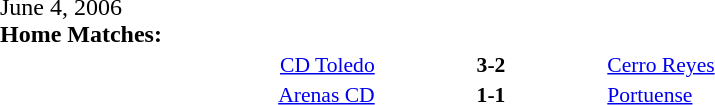<table width=100% cellspacing=1>
<tr>
<th width=20%></th>
<th width=12%></th>
<th width=20%></th>
<th></th>
</tr>
<tr>
<td>June 4, 2006<br><strong>Home Matches:</strong></td>
</tr>
<tr style=font-size:90%>
<td align=right><a href='#'>CD Toledo</a></td>
<td align=center><strong>3-2</strong></td>
<td><a href='#'>Cerro Reyes</a></td>
</tr>
<tr style=font-size:90%>
<td align=right><a href='#'>Arenas CD</a></td>
<td align=center><strong>1-1</strong></td>
<td><a href='#'>Portuense</a></td>
</tr>
</table>
